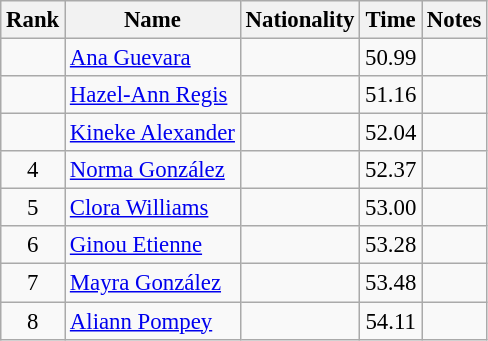<table class="wikitable sortable" style="text-align:center;font-size:95%">
<tr>
<th>Rank</th>
<th>Name</th>
<th>Nationality</th>
<th>Time</th>
<th>Notes</th>
</tr>
<tr>
<td></td>
<td align=left><a href='#'>Ana Guevara</a></td>
<td align=left></td>
<td>50.99</td>
<td></td>
</tr>
<tr>
<td></td>
<td align=left><a href='#'>Hazel-Ann Regis</a></td>
<td align=left></td>
<td>51.16</td>
<td></td>
</tr>
<tr>
<td></td>
<td align=left><a href='#'>Kineke Alexander</a></td>
<td align=left></td>
<td>52.04</td>
<td></td>
</tr>
<tr>
<td>4</td>
<td align=left><a href='#'>Norma González</a></td>
<td align=left></td>
<td>52.37</td>
<td></td>
</tr>
<tr>
<td>5</td>
<td align=left><a href='#'>Clora Williams</a></td>
<td align=left></td>
<td>53.00</td>
<td></td>
</tr>
<tr>
<td>6</td>
<td align=left><a href='#'>Ginou Etienne</a></td>
<td align=left></td>
<td>53.28</td>
<td></td>
</tr>
<tr>
<td>7</td>
<td align=left><a href='#'>Mayra González</a></td>
<td align=left></td>
<td>53.48</td>
<td></td>
</tr>
<tr>
<td>8</td>
<td align=left><a href='#'>Aliann Pompey</a></td>
<td align=left></td>
<td>54.11</td>
<td></td>
</tr>
</table>
